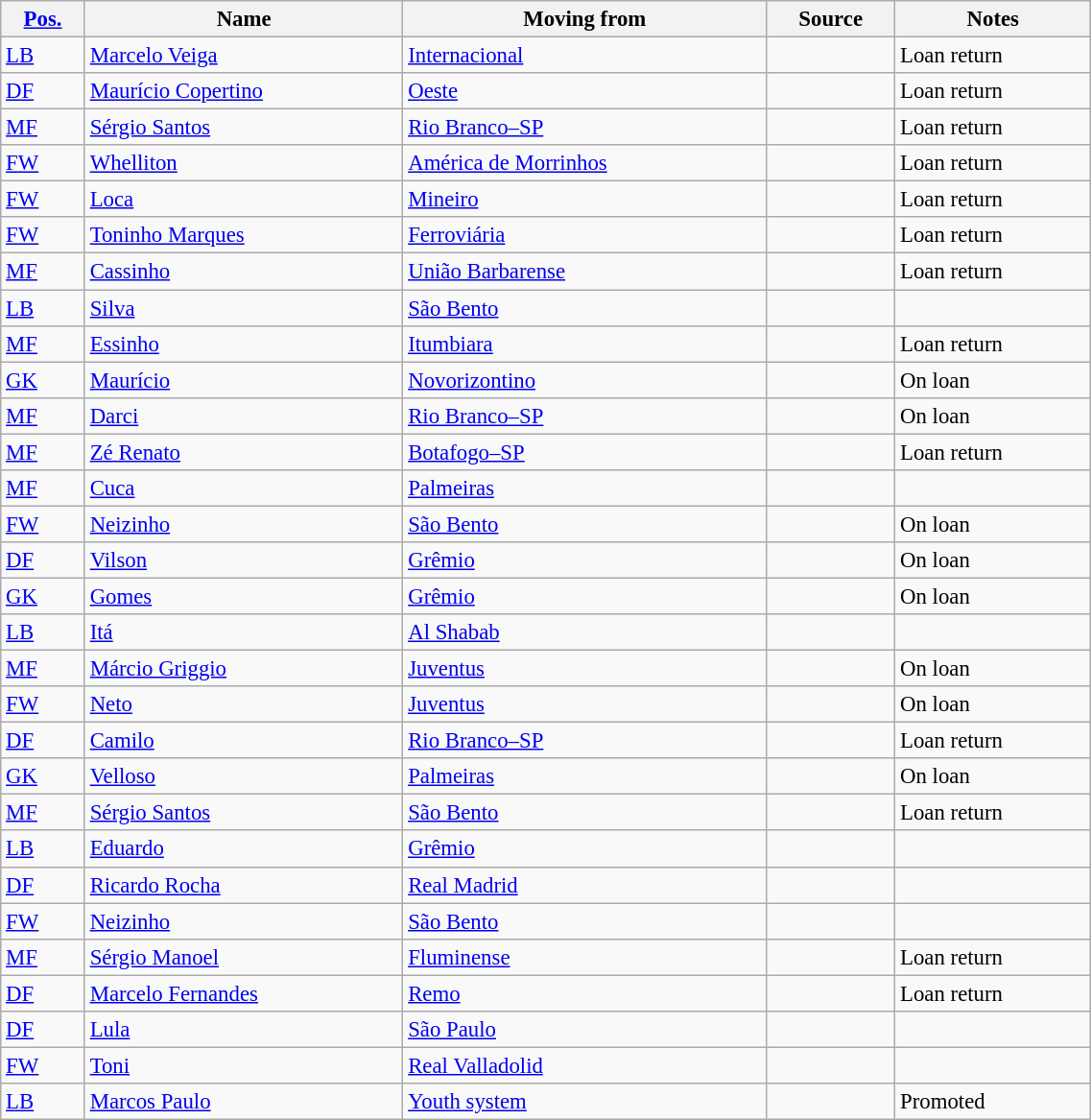<table class="wikitable sortable" style="width:60%; text-align:center; font-size:95%; text-align:left;">
<tr>
<th><a href='#'>Pos.</a></th>
<th>Name</th>
<th>Moving from</th>
<th>Source</th>
<th>Notes</th>
</tr>
<tr>
<td><a href='#'>LB</a></td>
<td style="text-align:left;"> <a href='#'>Marcelo Veiga</a></td>
<td style="text-align:left;"><a href='#'>Internacional</a></td>
<td></td>
<td>Loan return</td>
</tr>
<tr>
<td><a href='#'>DF</a></td>
<td style="text-align:left;"> <a href='#'>Maurício Copertino</a></td>
<td style="text-align:left;"><a href='#'>Oeste</a></td>
<td></td>
<td>Loan return</td>
</tr>
<tr>
<td><a href='#'>MF</a></td>
<td style="text-align:left;"> <a href='#'>Sérgio Santos</a></td>
<td style="text-align:left;"><a href='#'>Rio Branco–SP</a></td>
<td></td>
<td>Loan return</td>
</tr>
<tr>
<td><a href='#'>FW</a></td>
<td style="text-align:left;"> <a href='#'>Whelliton</a></td>
<td style="text-align:left;"><a href='#'>América de Morrinhos</a></td>
<td></td>
<td>Loan return</td>
</tr>
<tr>
<td><a href='#'>FW</a></td>
<td style="text-align:left;"> <a href='#'>Loca</a></td>
<td style="text-align:left;"><a href='#'>Mineiro</a></td>
<td></td>
<td>Loan return</td>
</tr>
<tr>
<td><a href='#'>FW</a></td>
<td style="text-align:left;"> <a href='#'>Toninho Marques</a></td>
<td style="text-align:left;"><a href='#'>Ferroviária</a></td>
<td></td>
<td>Loan return</td>
</tr>
<tr>
<td><a href='#'>MF</a></td>
<td style="text-align:left;"> <a href='#'>Cassinho</a></td>
<td style="text-align:left;"><a href='#'>União Barbarense</a></td>
<td></td>
<td>Loan return</td>
</tr>
<tr>
<td><a href='#'>LB</a></td>
<td style="text-align:left;"> <a href='#'>Silva</a></td>
<td style="text-align:left;"><a href='#'>São Bento</a></td>
<td></td>
<td></td>
</tr>
<tr>
<td><a href='#'>MF</a></td>
<td style="text-align:left;"> <a href='#'>Essinho</a></td>
<td style="text-align:left;"><a href='#'>Itumbiara</a></td>
<td></td>
<td>Loan return</td>
</tr>
<tr>
<td><a href='#'>GK</a></td>
<td style="text-align:left;"> <a href='#'>Maurício</a></td>
<td style="text-align:left;"><a href='#'>Novorizontino</a></td>
<td></td>
<td>On loan</td>
</tr>
<tr>
<td><a href='#'>MF</a></td>
<td style="text-align:left;"> <a href='#'>Darci</a></td>
<td style="text-align:left;"><a href='#'>Rio Branco–SP</a></td>
<td></td>
<td>On loan</td>
</tr>
<tr>
<td><a href='#'>MF</a></td>
<td style="text-align:left;"> <a href='#'>Zé Renato</a></td>
<td style="text-align:left;"><a href='#'>Botafogo–SP</a></td>
<td></td>
<td>Loan return</td>
</tr>
<tr>
<td><a href='#'>MF</a></td>
<td style="text-align:left;"> <a href='#'>Cuca</a></td>
<td style="text-align:left;"><a href='#'>Palmeiras</a></td>
<td></td>
<td></td>
</tr>
<tr>
<td><a href='#'>FW</a></td>
<td style="text-align:left;"> <a href='#'>Neizinho</a></td>
<td style="text-align:left;"><a href='#'>São Bento</a></td>
<td></td>
<td>On loan</td>
</tr>
<tr>
<td><a href='#'>DF</a></td>
<td style="text-align:left;"> <a href='#'>Vilson</a></td>
<td style="text-align:left;"><a href='#'>Grêmio</a></td>
<td></td>
<td>On loan</td>
</tr>
<tr>
<td><a href='#'>GK</a></td>
<td style="text-align:left;"> <a href='#'>Gomes</a></td>
<td style="text-align:left;"><a href='#'>Grêmio</a></td>
<td></td>
<td>On loan</td>
</tr>
<tr>
<td><a href='#'>LB</a></td>
<td style="text-align:left;"> <a href='#'>Itá</a></td>
<td style="text-align:left;"><a href='#'>Al Shabab</a> </td>
<td></td>
<td></td>
</tr>
<tr>
<td><a href='#'>MF</a></td>
<td style="text-align:left;"> <a href='#'>Márcio Griggio</a></td>
<td style="text-align:left;"><a href='#'>Juventus</a></td>
<td></td>
<td>On loan</td>
</tr>
<tr>
<td><a href='#'>FW</a></td>
<td style="text-align:left;"> <a href='#'>Neto</a></td>
<td style="text-align:left;"><a href='#'>Juventus</a></td>
<td></td>
<td>On loan</td>
</tr>
<tr>
<td><a href='#'>DF</a></td>
<td style="text-align:left;"> <a href='#'>Camilo</a></td>
<td style="text-align:left;"><a href='#'>Rio Branco–SP</a></td>
<td></td>
<td>Loan return</td>
</tr>
<tr>
<td><a href='#'>GK</a></td>
<td style="text-align:left;"> <a href='#'>Velloso</a></td>
<td style="text-align:left;"><a href='#'>Palmeiras</a></td>
<td></td>
<td>On loan</td>
</tr>
<tr>
<td><a href='#'>MF</a></td>
<td style="text-align:left;"> <a href='#'>Sérgio Santos</a></td>
<td style="text-align:left;"><a href='#'>São Bento</a></td>
<td></td>
<td>Loan return</td>
</tr>
<tr>
<td><a href='#'>LB</a></td>
<td style="text-align:left;"> <a href='#'>Eduardo</a></td>
<td style="text-align:left;"><a href='#'>Grêmio</a></td>
<td></td>
<td></td>
</tr>
<tr>
<td><a href='#'>DF</a></td>
<td style="text-align:left;"> <a href='#'>Ricardo Rocha</a></td>
<td style="text-align:left;"><a href='#'>Real Madrid</a> </td>
<td></td>
<td></td>
</tr>
<tr>
<td><a href='#'>FW</a></td>
<td style="text-align:left;"> <a href='#'>Neizinho</a></td>
<td style="text-align:left;"><a href='#'>São Bento</a></td>
<td></td>
<td></td>
</tr>
<tr>
<td><a href='#'>MF</a></td>
<td style="text-align:left;"> <a href='#'>Sérgio Manoel</a></td>
<td style="text-align:left;"><a href='#'>Fluminense</a></td>
<td></td>
<td>Loan return</td>
</tr>
<tr>
<td><a href='#'>DF</a></td>
<td style="text-align:left;"> <a href='#'>Marcelo Fernandes</a></td>
<td style="text-align:left;"><a href='#'>Remo</a></td>
<td></td>
<td>Loan return</td>
</tr>
<tr>
<td><a href='#'>DF</a></td>
<td style="text-align:left;"> <a href='#'>Lula</a></td>
<td style="text-align:left;"><a href='#'>São Paulo</a></td>
<td></td>
<td></td>
</tr>
<tr>
<td><a href='#'>FW</a></td>
<td style="text-align:left;"> <a href='#'>Toni</a></td>
<td style="text-align:left;"><a href='#'>Real Valladolid</a> </td>
<td></td>
<td></td>
</tr>
<tr>
<td><a href='#'>LB</a></td>
<td style="text-align:left;"> <a href='#'>Marcos Paulo</a></td>
<td style="text-align:left;"><a href='#'>Youth system</a></td>
<td></td>
<td>Promoted</td>
</tr>
</table>
